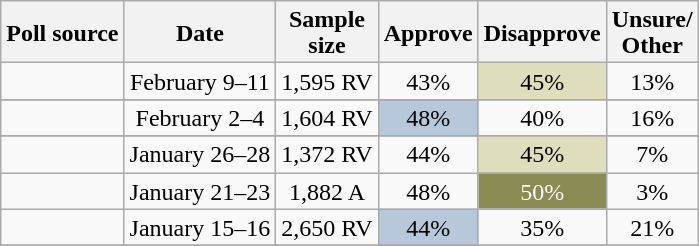<table class="wikitable sortable collapsible" style="text-align:center;line-height:17px">
<tr>
<th>Poll source</th>
<th>Date</th>
<th>Sample<br>size</th>
<th>Approve</th>
<th>Disapprove</th>
<th>Unsure/<br>Other</th>
</tr>
<tr>
<td></td>
<td>February 9–11</td>
<td>1,595 RV</td>
<td>43%</td>
<td style="background:#DEDEBD;">45%</td>
<td>13%</td>
</tr>
<tr>
</tr>
<tr>
<td></td>
<td>February 2–4</td>
<td>1,604 RV</td>
<td style="background:#B6C8D9;">48%</td>
<td>40%</td>
<td>16%</td>
</tr>
<tr>
</tr>
<tr>
<td></td>
<td>January 26–28</td>
<td>1,372 RV</td>
<td>44%</td>
<td style="background:#DEDEBD;">45%</td>
<td>7%</td>
</tr>
<tr>
<td></td>
<td>January 21–23</td>
<td>1,882 A</td>
<td>48%</td>
<td style="background:#8B8B54; color: white">50%</td>
<td>3%</td>
</tr>
<tr>
<td></td>
<td>January 15–16</td>
<td>2,650 RV</td>
<td style="background:#B6C8D9;">44%</td>
<td>35%</td>
<td>21%</td>
</tr>
<tr>
</tr>
</table>
